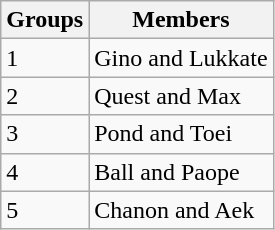<table class="wikitable">
<tr>
<th>Groups</th>
<th>Members</th>
</tr>
<tr>
<td>1</td>
<td>Gino and Lukkate</td>
</tr>
<tr>
<td>2</td>
<td>Quest and Max</td>
</tr>
<tr>
<td>3</td>
<td>Pond and Toei</td>
</tr>
<tr>
<td>4</td>
<td>Ball and Paope</td>
</tr>
<tr>
<td>5</td>
<td>Chanon and Aek</td>
</tr>
</table>
